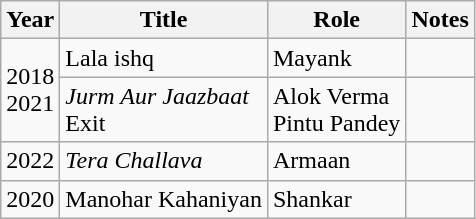<table class="wikitable">
<tr>
<th>Year</th>
<th>Title</th>
<th>Role</th>
<th>Notes</th>
</tr>
<tr>
<td rowspan="2">2018<br>2021</td>
<td>Lala ishq</td>
<td>Mayank</td>
<td></td>
</tr>
<tr>
<td><em>Jurm Aur Jaazbaat</em><br>Exit</td>
<td>Alok Verma<br>Pintu Pandey</td>
<td></td>
</tr>
<tr>
<td>2022</td>
<td><em>Tera Challava</em></td>
<td>Armaan</td>
<td></td>
</tr>
<tr>
<td>2020</td>
<td>Manohar Kahaniyan</td>
<td>Shankar</td>
<td></td>
</tr>
</table>
